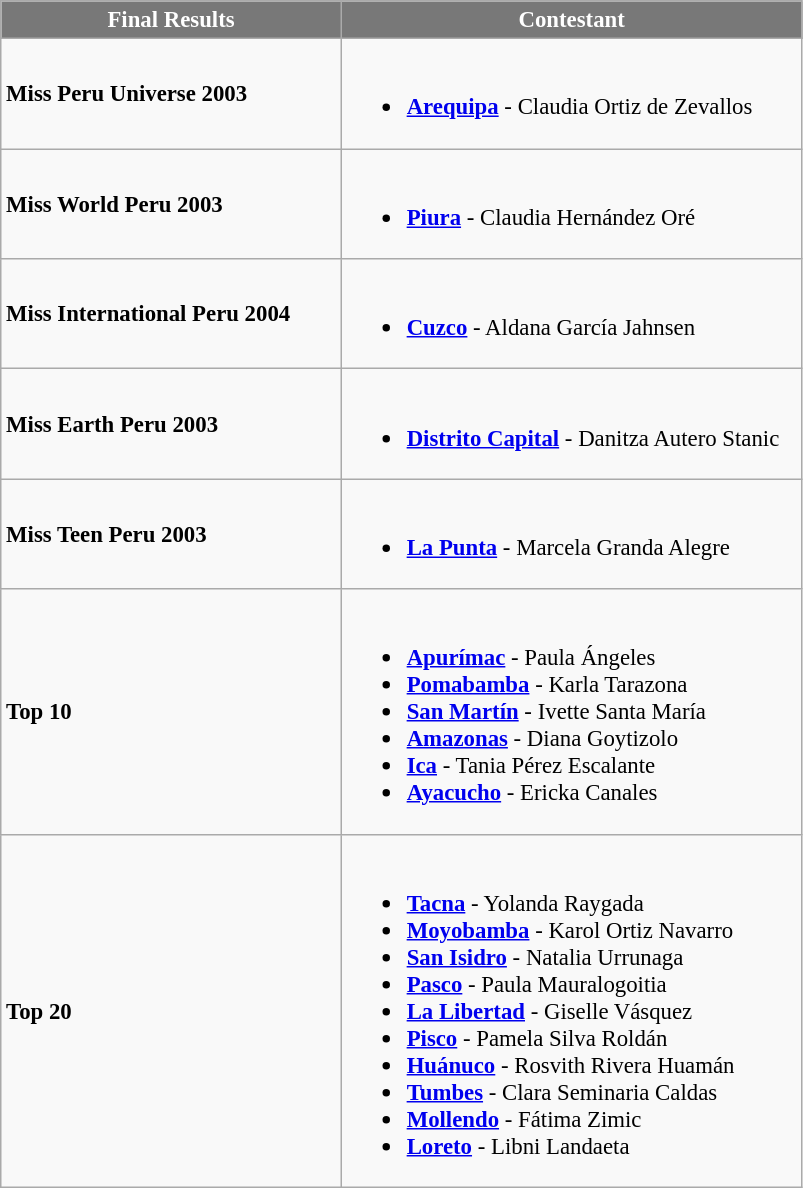<table class="wikitable sortable" style="font-size: 95%;">
<tr>
<th width="220" style="background-color:#787878;color:#FFFFFF;">Final Results</th>
<th width="300" style="background-color:#787878;color:#FFFFFF;">Contestant</th>
</tr>
<tr>
<td><strong>Miss Peru Universe 2003</strong></td>
<td><br><ul><li> <strong><a href='#'>Arequipa</a></strong> - Claudia Ortiz de Zevallos</li></ul></td>
</tr>
<tr>
<td><strong>Miss World Peru 2003</strong></td>
<td><br><ul><li> <strong><a href='#'>Piura</a></strong> - Claudia Hernández Oré</li></ul></td>
</tr>
<tr>
<td><strong>Miss International Peru 2004</strong></td>
<td><br><ul><li> <strong><a href='#'>Cuzco</a></strong> - Aldana García Jahnsen</li></ul></td>
</tr>
<tr>
<td><strong>Miss Earth Peru 2003</strong></td>
<td><br><ul><li> <strong><a href='#'>Distrito Capital</a></strong> - Danitza Autero Stanic</li></ul></td>
</tr>
<tr>
<td><strong>Miss Teen Peru 2003</strong></td>
<td><br><ul><li> <strong><a href='#'>La Punta</a></strong> - Marcela Granda Alegre</li></ul></td>
</tr>
<tr>
<td><strong>Top 10</strong></td>
<td><br><ul><li> <strong><a href='#'>Apurímac</a></strong> - Paula Ángeles</li><li><strong><a href='#'>Pomabamba</a></strong> - Karla Tarazona</li><li> <strong><a href='#'>San Martín</a></strong> - Ivette Santa María</li><li> <strong><a href='#'>Amazonas</a></strong> - Diana Goytizolo</li><li> <strong><a href='#'>Ica</a></strong> - Tania Pérez Escalante</li><li> <strong><a href='#'>Ayacucho</a></strong> - Ericka Canales</li></ul></td>
</tr>
<tr>
<td><strong>Top 20</strong></td>
<td><br><ul><li> <strong><a href='#'>Tacna</a></strong> - Yolanda Raygada</li><li> <strong><a href='#'>Moyobamba</a></strong> - Karol Ortiz Navarro</li><li>  <strong><a href='#'>San Isidro</a></strong> - Natalia Urrunaga</li><li> <strong><a href='#'>Pasco</a></strong> - Paula Mauralogoitia</li><li> <strong><a href='#'>La Libertad</a></strong> - Giselle Vásquez</li><li> <strong><a href='#'>Pisco</a></strong> - Pamela Silva Roldán</li><li> <strong><a href='#'>Huánuco</a></strong> - Rosvith Rivera Huamán</li><li> <strong><a href='#'>Tumbes</a></strong> - Clara Seminaria Caldas</li><li> <strong><a href='#'>Mollendo</a></strong> - Fátima Zimic</li><li> <strong><a href='#'>Loreto</a></strong> - Libni Landaeta</li></ul></td>
</tr>
</table>
